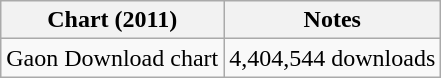<table class="wikitable sortable">
<tr>
<th>Chart (2011)</th>
<th>Notes</th>
</tr>
<tr>
<td>Gaon Download chart</td>
<td style="text-align:center;">4,404,544 downloads</td>
</tr>
</table>
